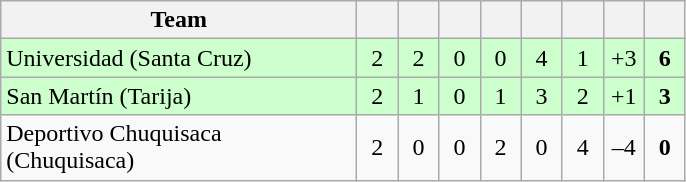<table class="wikitable" style="text-align: center;">
<tr>
<th width=230>Team</th>
<th width=20></th>
<th width=20></th>
<th width=20></th>
<th width=20></th>
<th width=20></th>
<th width=20></th>
<th width=20></th>
<th width=20></th>
</tr>
<tr bgcolor=ccffcc>
<td align=left>Universidad (Santa Cruz)</td>
<td>2</td>
<td>2</td>
<td>0</td>
<td>0</td>
<td>4</td>
<td>1</td>
<td>+3</td>
<td><strong>6</strong></td>
</tr>
<tr bgcolor=ccffcc>
<td align=left>San Martín (Tarija)</td>
<td>2</td>
<td>1</td>
<td>0</td>
<td>1</td>
<td>3</td>
<td>2</td>
<td>+1</td>
<td><strong>3</strong></td>
</tr>
<tr>
<td align=left>Deportivo Chuquisaca (Chuquisaca)</td>
<td>2</td>
<td>0</td>
<td>0</td>
<td>2</td>
<td>0</td>
<td>4</td>
<td>–4</td>
<td><strong>0</strong></td>
</tr>
</table>
